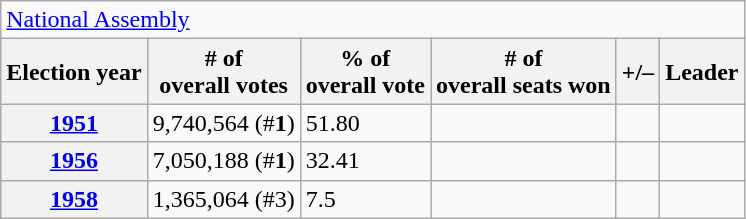<table class=wikitable>
<tr>
<td colspan=7><a href='#'>National Assembly</a></td>
</tr>
<tr>
<th>Election year</th>
<th># of<br>overall votes</th>
<th>% of<br>overall vote</th>
<th># of<br>overall seats won</th>
<th>+/–</th>
<th>Leader</th>
</tr>
<tr>
<th><a href='#'>1951</a></th>
<td>9,740,564 (#<strong>1</strong>)</td>
<td>51.80</td>
<td></td>
<td></td>
<td></td>
</tr>
<tr>
<th><a href='#'>1956</a></th>
<td>7,050,188 (#<strong>1</strong>)</td>
<td>32.41</td>
<td></td>
<td></td>
<td></td>
</tr>
<tr>
<th><a href='#'>1958</a></th>
<td>1,365,064 (#3)</td>
<td>7.5</td>
<td></td>
<td></td>
<td></td>
</tr>
</table>
